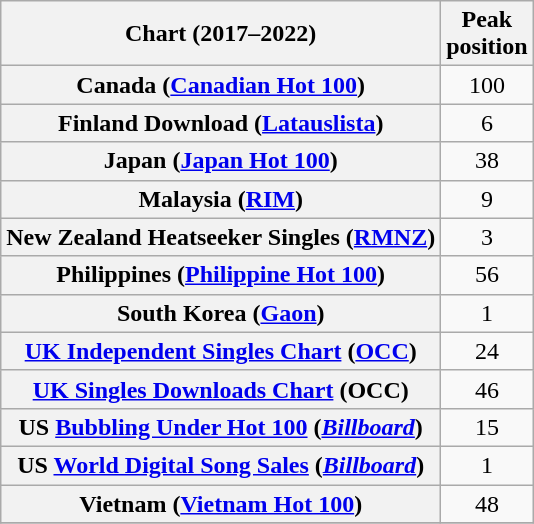<table class="wikitable sortable plainrowheaders" style="text-align:center">
<tr>
<th scope="col">Chart (2017–2022)</th>
<th scope="col">Peak<br>position</th>
</tr>
<tr>
<th scope="row">Canada (<a href='#'>Canadian Hot 100</a>)</th>
<td>100</td>
</tr>
<tr>
<th scope="row">Finland Download (<a href='#'>Latauslista</a>)</th>
<td>6</td>
</tr>
<tr>
<th scope="row">Japan (<a href='#'>Japan Hot 100</a>)</th>
<td>38</td>
</tr>
<tr>
<th scope="row">Malaysia (<a href='#'>RIM</a>)</th>
<td>9</td>
</tr>
<tr>
<th scope="row">New Zealand Heatseeker Singles (<a href='#'>RMNZ</a>)</th>
<td>3</td>
</tr>
<tr>
<th scope="row">Philippines (<a href='#'>Philippine Hot 100</a>)</th>
<td>56</td>
</tr>
<tr>
<th scope="row">South Korea (<a href='#'>Gaon</a>)</th>
<td>1</td>
</tr>
<tr>
<th scope="row"><a href='#'>UK Independent Singles Chart</a> (<a href='#'>OCC</a>)</th>
<td>24</td>
</tr>
<tr>
<th scope="row"><a href='#'>UK Singles Downloads Chart</a> (OCC)</th>
<td>46</td>
</tr>
<tr>
<th scope="row">US <a href='#'>Bubbling Under Hot 100</a> (<em><a href='#'>Billboard</a></em>)</th>
<td>15</td>
</tr>
<tr>
<th scope="row">US <a href='#'>World Digital Song Sales</a> (<em><a href='#'>Billboard</a></em>)</th>
<td>1</td>
</tr>
<tr>
<th scope="row">Vietnam (<a href='#'>Vietnam Hot 100</a>)</th>
<td>48</td>
</tr>
<tr>
</tr>
</table>
